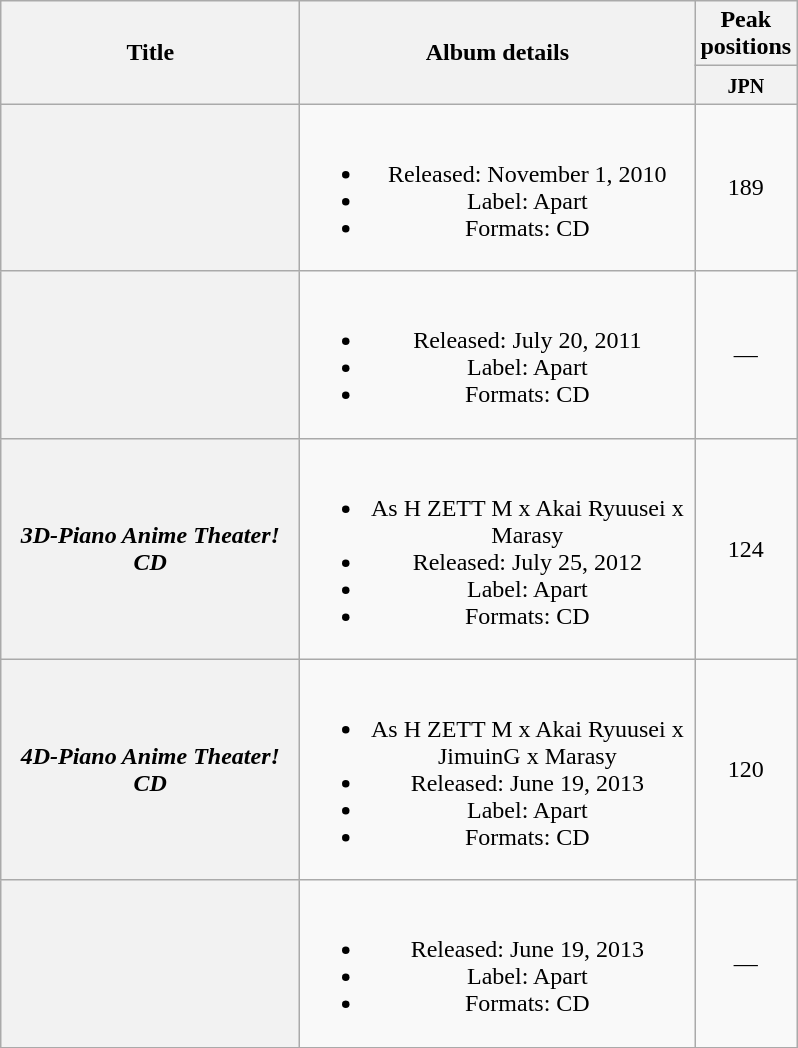<table class="wikitable plainrowheaders" style="text-align:center;">
<tr>
<th style="width:12em;" rowspan="2">Title</th>
<th style="width:16em;" rowspan="2">Album details</th>
<th colspan="1">Peak positions</th>
</tr>
<tr>
<th style="width:2.5em;"><small>JPN</small><br></th>
</tr>
<tr>
<th scope="row"></th>
<td><br><ul><li>Released: November 1, 2010</li><li>Label: Apart</li><li>Formats: CD</li></ul></td>
<td>189</td>
</tr>
<tr>
<th scope="row"></th>
<td><br><ul><li>Released: July 20, 2011</li><li>Label: Apart</li><li>Formats: CD</li></ul></td>
<td>—</td>
</tr>
<tr>
<th scope="row"><em>3D-Piano Anime Theater! CD</em></th>
<td><br><ul><li>As H ZETT M x Akai Ryuusei x Marasy</li><li>Released: July 25, 2012</li><li>Label: Apart</li><li>Formats: CD</li></ul></td>
<td>124</td>
</tr>
<tr>
<th scope="row"><em>4D-Piano Anime Theater! CD</em></th>
<td><br><ul><li>As H ZETT M x Akai Ryuusei x JimuinG x Marasy</li><li>Released: June 19, 2013</li><li>Label: Apart</li><li>Formats: CD</li></ul></td>
<td>120</td>
</tr>
<tr>
<th scope="row"></th>
<td><br><ul><li>Released: June 19, 2013</li><li>Label: Apart</li><li>Formats: CD</li></ul></td>
<td>—</td>
</tr>
</table>
